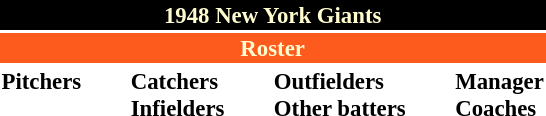<table class="toccolours" style="font-size: 95%;">
<tr>
<th colspan="10" style="background-color: black; color: #FFFDD0; text-align: center;">1948 New York Giants</th>
</tr>
<tr>
<td colspan="10" style="background-color: #fd5a1e; color: #FFFDD0; text-align: center;"><strong>Roster</strong></td>
</tr>
<tr>
<td valign="top"><strong>Pitchers</strong><br>

















</td>
<td width="25px"></td>
<td valign="top"><strong>Catchers</strong><br>



<strong>Infielders</strong>










</td>
<td width="25px"></td>
<td valign="top"><strong>Outfielders</strong><br>






<strong>Other batters</strong>
</td>
<td width="25px"></td>
<td valign="top"><strong>Manager</strong><br>

<strong>Coaches</strong>


</td>
</tr>
</table>
